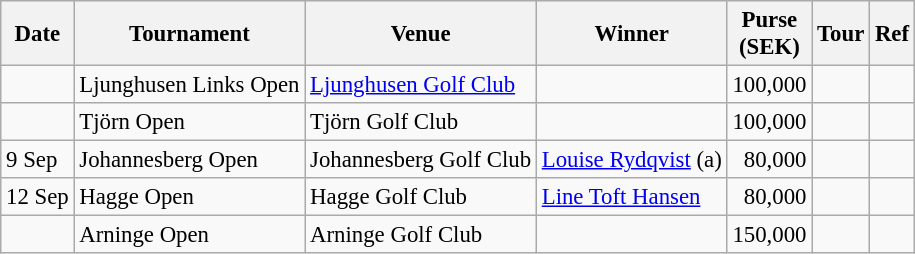<table class="wikitable sortable" style="font-size:95%;">
<tr>
<th>Date</th>
<th>Tournament</th>
<th>Venue</th>
<th>Winner</th>
<th>Purse<br>(SEK)</th>
<th>Tour</th>
<th>Ref</th>
</tr>
<tr>
<td></td>
<td>Ljunghusen Links Open</td>
<td><a href='#'>Ljunghusen Golf Club</a></td>
<td></td>
<td align=right>100,000</td>
<td></td>
<td></td>
</tr>
<tr>
<td></td>
<td>Tjörn Open</td>
<td>Tjörn Golf Club</td>
<td></td>
<td align=right>100,000</td>
<td></td>
<td></td>
</tr>
<tr>
<td>9 Sep</td>
<td>Johannesberg Open</td>
<td>Johannesberg Golf Club</td>
<td> <a href='#'>Louise Rydqvist</a> (a)</td>
<td align=right>80,000</td>
<td></td>
<td></td>
</tr>
<tr>
<td>12 Sep</td>
<td>Hagge Open</td>
<td>Hagge Golf Club</td>
<td> <a href='#'>Line Toft Hansen</a></td>
<td align=right>80,000</td>
<td></td>
<td></td>
</tr>
<tr>
<td></td>
<td>Arninge Open</td>
<td>Arninge Golf Club</td>
<td></td>
<td align=right>150,000</td>
<td></td>
<td></td>
</tr>
</table>
